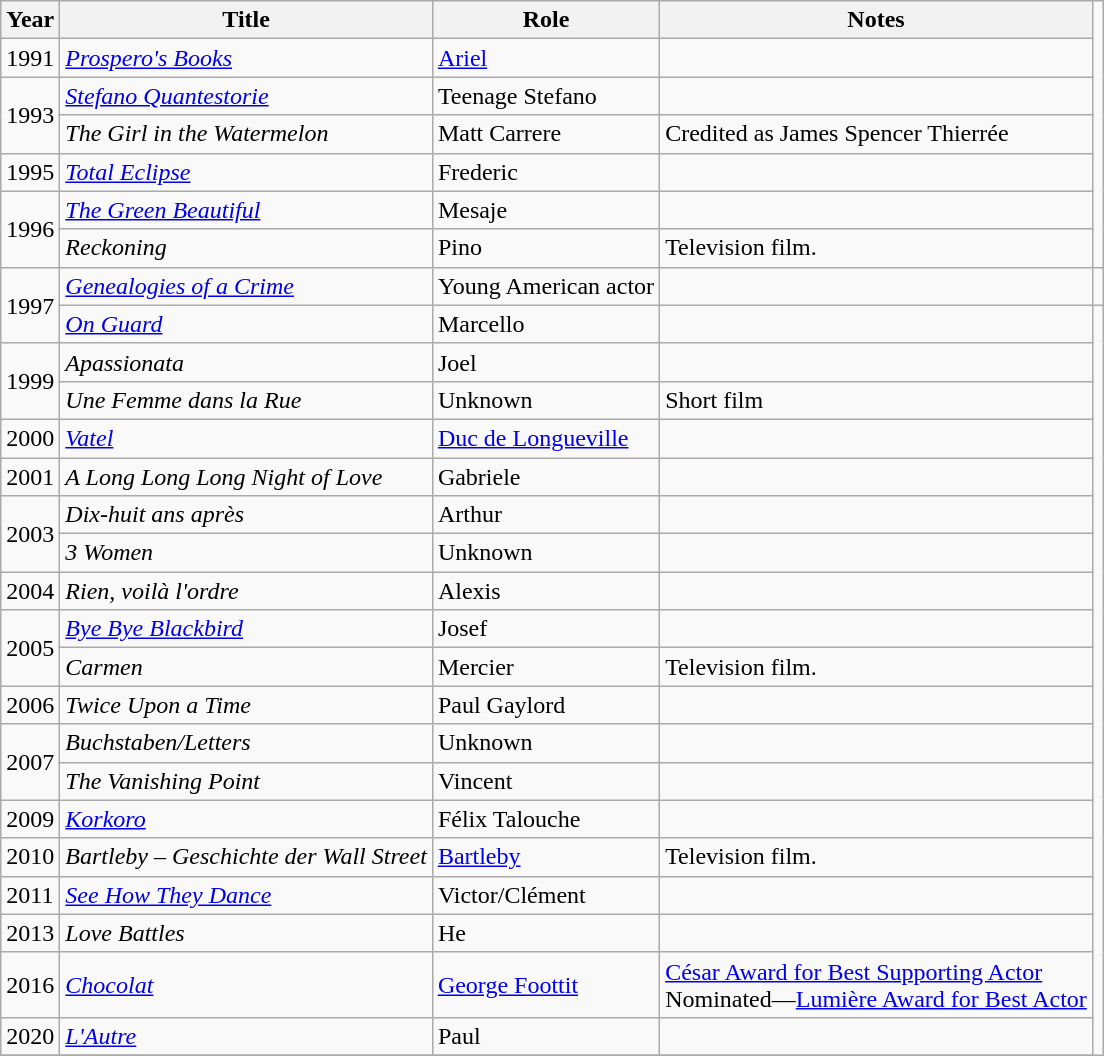<table class="wikitable sortable">
<tr>
<th>Year</th>
<th>Title</th>
<th>Role</th>
<th class="unsortable">Notes</th>
</tr>
<tr>
<td>1991</td>
<td><em><a href='#'>Prospero's Books</a></em></td>
<td><a href='#'>Ariel</a></td>
<td></td>
</tr>
<tr>
<td rowspan=2>1993</td>
<td><em><a href='#'>Stefano Quantestorie</a></em></td>
<td>Teenage Stefano</td>
<td></td>
</tr>
<tr>
<td><em>The Girl in the Watermelon</em></td>
<td>Matt Carrere</td>
<td>Credited as James Spencer Thierrée</td>
</tr>
<tr>
<td>1995</td>
<td><em><a href='#'>Total Eclipse</a></em></td>
<td>Frederic</td>
<td></td>
</tr>
<tr>
<td rowspan=2>1996</td>
<td><em><a href='#'>The Green Beautiful</a></em></td>
<td>Mesaje</td>
<td></td>
</tr>
<tr>
<td><em>Reckoning</em></td>
<td>Pino</td>
<td>Television film.</td>
</tr>
<tr>
<td rowspan=2>1997</td>
<td><em><a href='#'>Genealogies of a Crime</a></em></td>
<td>Young American actor</td>
<td></td>
<td></td>
</tr>
<tr>
<td><em><a href='#'>On Guard</a></em></td>
<td>Marcello</td>
<td></td>
</tr>
<tr>
<td rowspan=2>1999</td>
<td><em>Apassionata</em></td>
<td>Joel</td>
<td></td>
</tr>
<tr>
<td><em>Une Femme dans la Rue</em></td>
<td>Unknown</td>
<td>Short film</td>
</tr>
<tr>
<td>2000</td>
<td><em><a href='#'>Vatel</a></em></td>
<td><a href='#'>Duc de Longueville</a></td>
<td></td>
</tr>
<tr>
<td>2001</td>
<td><em>A Long Long Long Night of Love</em></td>
<td>Gabriele</td>
<td></td>
</tr>
<tr>
<td rowspan=2>2003</td>
<td><em>Dix-huit ans après</em></td>
<td>Arthur</td>
<td></td>
</tr>
<tr>
<td><em>3 Women</em></td>
<td>Unknown</td>
<td></td>
</tr>
<tr>
<td>2004</td>
<td><em>Rien, voilà l'ordre</em></td>
<td>Alexis</td>
<td></td>
</tr>
<tr>
<td rowspan=2>2005</td>
<td><em><a href='#'>Bye Bye Blackbird</a></em></td>
<td>Josef</td>
<td></td>
</tr>
<tr>
<td><em>Carmen</em></td>
<td>Mercier</td>
<td>Television film.</td>
</tr>
<tr>
<td>2006</td>
<td><em>Twice Upon a Time</em></td>
<td>Paul Gaylord</td>
<td></td>
</tr>
<tr>
<td rowspan=2>2007</td>
<td><em>Buchstaben/Letters</em></td>
<td>Unknown</td>
<td></td>
</tr>
<tr>
<td><em>The Vanishing Point</em></td>
<td>Vincent</td>
<td></td>
</tr>
<tr>
<td>2009</td>
<td><em><a href='#'>Korkoro</a></em></td>
<td>Félix Talouche</td>
<td></td>
</tr>
<tr>
<td>2010</td>
<td><em>Bartleby – Geschichte der Wall Street</em></td>
<td><a href='#'>Bartleby</a></td>
<td>Television film.</td>
</tr>
<tr>
<td>2011</td>
<td><em><a href='#'>See How They Dance</a></em></td>
<td>Victor/Clément</td>
<td></td>
</tr>
<tr>
<td>2013</td>
<td><em>Love Battles</em></td>
<td>He</td>
<td></td>
</tr>
<tr>
<td>2016</td>
<td><em><a href='#'>Chocolat</a></em></td>
<td><a href='#'>George Foottit</a></td>
<td><a href='#'>César Award for Best Supporting Actor</a><br>Nominated—<a href='#'>Lumière Award for Best Actor</a></td>
</tr>
<tr>
<td>2020</td>
<td><em><a href='#'>L'Autre</a></em></td>
<td>Paul</td>
<td></td>
</tr>
<tr>
</tr>
</table>
